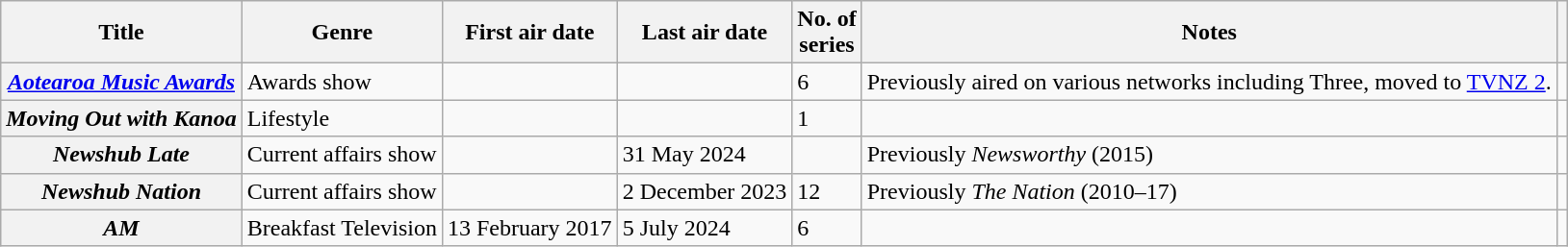<table class="wikitable plainrowheaders sortable">
<tr>
<th scope="col">Title</th>
<th scope="col">Genre</th>
<th scope="col">First air date</th>
<th scope="col">Last air date</th>
<th scope="col">No. of<br>series</th>
<th scope="col" class="unsortable">Notes</th>
<th scope="col" class="unsortable"></th>
</tr>
<tr>
<th scope="row"><em><a href='#'>Aotearoa Music Awards</a></em></th>
<td>Awards show</td>
<td></td>
<td></td>
<td>6</td>
<td>Previously aired on various networks including Three, moved to <a href='#'>TVNZ 2</a>.</td>
<td style="text-align:center;"></td>
</tr>
<tr>
<th scope="row"><em>Moving Out with Kanoa</em></th>
<td>Lifestyle</td>
<td></td>
<td></td>
<td>1</td>
<td></td>
<td style="text-align:center;"></td>
</tr>
<tr>
<th><em>Newshub Late</em></th>
<td>Current affairs show</td>
<td></td>
<td>31 May 2024</td>
<td></td>
<td>Previously <em>Newsworthy</em> (2015)</td>
<td></td>
</tr>
<tr>
<th><em>Newshub Nation</em></th>
<td>Current affairs show</td>
<td></td>
<td>2 December 2023</td>
<td>12</td>
<td>Previously <em>The Nation</em> (2010–17)</td>
<td></td>
</tr>
<tr>
<th><em>AM</em></th>
<td>Breakfast Television</td>
<td>13 February 2017</td>
<td>5 July 2024</td>
<td>6</td>
<td></td>
<td></td>
</tr>
</table>
